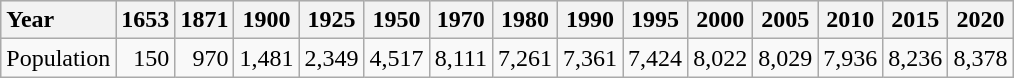<table class="wikitable">
<tr style="background:#E3E3E3">
<th style="text-align:left">Year</th>
<th>1653</th>
<th>1871</th>
<th>1900</th>
<th>1925</th>
<th>1950</th>
<th>1970</th>
<th>1980</th>
<th>1990</th>
<th>1995</th>
<th>2000</th>
<th>2005</th>
<th>2010</th>
<th>2015</th>
<th>2020</th>
</tr>
<tr align="right">
<td>Population</td>
<td>150</td>
<td>970</td>
<td>1,481</td>
<td>2,349</td>
<td>4,517</td>
<td>8,111</td>
<td>7,261</td>
<td>7,361</td>
<td>7,424</td>
<td>8,022</td>
<td>8,029</td>
<td>7,936</td>
<td>8,236</td>
<td>8,378</td>
</tr>
</table>
